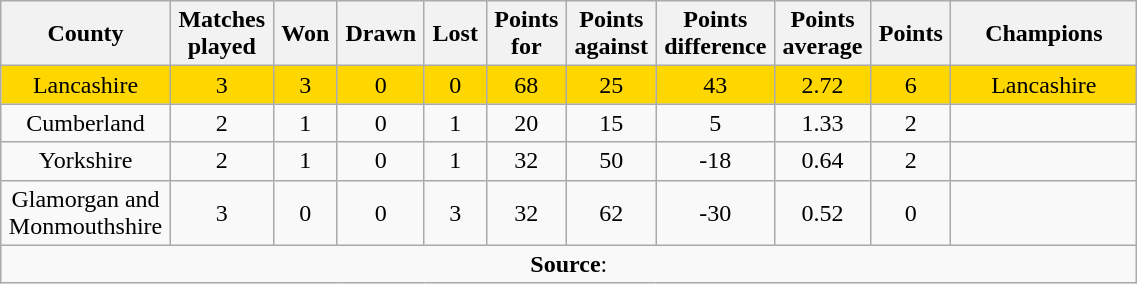<table class="wikitable plainrowheaders" style="text-align: center; width: 60%">
<tr>
<th scope="col" style="width: 5%;">County</th>
<th scope="col" style="width: 5%;">Matches played</th>
<th scope="col" style="width: 5%;">Won</th>
<th scope="col" style="width: 5%;">Drawn</th>
<th scope="col" style="width: 5%;">Lost</th>
<th scope="col" style="width: 5%;">Points for</th>
<th scope="col" style="width: 5%;">Points against</th>
<th scope="col" style="width: 5%;">Points difference</th>
<th scope="col" style="width: 5%;">Points average</th>
<th scope="col" style="width: 5%;">Points</th>
<th scope="col" style="width: 15%;">Champions</th>
</tr>
<tr style="background: gold;">
<td>Lancashire</td>
<td>3</td>
<td>3</td>
<td>0</td>
<td>0</td>
<td>68</td>
<td>25</td>
<td>43</td>
<td>2.72</td>
<td>6</td>
<td>Lancashire</td>
</tr>
<tr>
<td>Cumberland</td>
<td>2</td>
<td>1</td>
<td>0</td>
<td>1</td>
<td>20</td>
<td>15</td>
<td>5</td>
<td>1.33</td>
<td>2</td>
<td></td>
</tr>
<tr>
<td>Yorkshire</td>
<td>2</td>
<td>1</td>
<td>0</td>
<td>1</td>
<td>32</td>
<td>50</td>
<td>-18</td>
<td>0.64</td>
<td>2</td>
<td></td>
</tr>
<tr>
<td>Glamorgan and Monmouthshire</td>
<td>3</td>
<td>0</td>
<td>0</td>
<td>3</td>
<td>32</td>
<td>62</td>
<td>-30</td>
<td>0.52</td>
<td>0</td>
<td></td>
</tr>
<tr>
<td colspan="11"><strong>Source</strong>:</td>
</tr>
</table>
